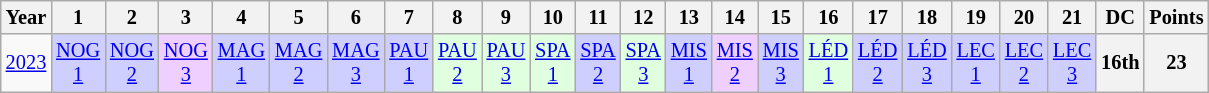<table class="wikitable" style="text-align:center; font-size:85%">
<tr>
<th>Year</th>
<th>1</th>
<th>2</th>
<th>3</th>
<th>4</th>
<th>5</th>
<th>6</th>
<th>7</th>
<th>8</th>
<th>9</th>
<th>10</th>
<th>11</th>
<th>12</th>
<th>13</th>
<th>14</th>
<th>15</th>
<th>16</th>
<th>17</th>
<th>18</th>
<th>19</th>
<th>20</th>
<th>21</th>
<th>DC</th>
<th>Points</th>
</tr>
<tr>
<td><a href='#'>2023</a></td>
<td style="background:#CFCFFF;"><a href='#'>NOG<br>1</a><br></td>
<td style="background:#CFCFFF;"><a href='#'>NOG<br>2</a><br></td>
<td style="background:#EFCFFF;"><a href='#'>NOG<br>3</a><br></td>
<td style="background:#CFCFFF;"><a href='#'>MAG<br>1</a><br></td>
<td style="background:#CFCFFF;"><a href='#'>MAG<br>2</a><br></td>
<td style="background:#CFCFFF;"><a href='#'>MAG<br>3</a><br></td>
<td style="background:#CFCFFF;"><a href='#'>PAU<br>1</a><br></td>
<td style="background:#DFFFDF;"><a href='#'>PAU<br>2</a><br></td>
<td style="background:#DFFFDF;"><a href='#'>PAU<br>3</a><br></td>
<td style="background:#DFFFDF;"><a href='#'>SPA<br>1</a><br></td>
<td style="background:#CFCFFF;"><a href='#'>SPA<br>2</a><br></td>
<td style="background:#DFFFDF;"><a href='#'>SPA<br>3</a><br></td>
<td style="background:#CFCFFF;"><a href='#'>MIS<br>1</a><br></td>
<td style="background:#EFCFFF;"><a href='#'>MIS<br>2</a><br></td>
<td style="background:#CFCFFF;"><a href='#'>MIS<br>3</a><br></td>
<td style="background:#DFFFDF;"><a href='#'>LÉD<br>1</a><br></td>
<td style="background:#CFCFFF;"><a href='#'>LÉD<br>2</a><br></td>
<td style="background:#CFCFFF;"><a href='#'>LÉD<br>3</a><br></td>
<td style="background:#CFCFFF;"><a href='#'>LEC<br>1</a><br></td>
<td style="background:#CFCFFF;"><a href='#'>LEC<br>2</a><br></td>
<td style="background:#CFCFFF;"><a href='#'>LEC<br>3</a><br></td>
<th>16th</th>
<th>23</th>
</tr>
</table>
